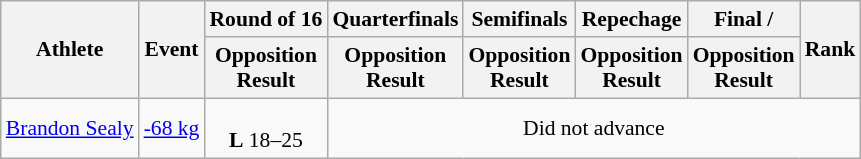<table class="wikitable" style="font-size:90%">
<tr>
<th rowspan="2">Athlete</th>
<th rowspan="2">Event</th>
<th>Round of 16</th>
<th>Quarterfinals</th>
<th>Semifinals</th>
<th>Repechage</th>
<th>Final / </th>
<th rowspan="2">Rank</th>
</tr>
<tr>
<th>Opposition<br>Result</th>
<th>Opposition<br>Result</th>
<th>Opposition<br>Result</th>
<th>Opposition<br>Result</th>
<th>Opposition<br>Result</th>
</tr>
<tr align=center>
<td align=left><a href='#'>Brandon Sealy</a></td>
<td align=left><a href='#'>-68 kg</a></td>
<td><br><strong>L</strong> 18–25</td>
<td colspan=5>Did not advance</td>
</tr>
</table>
